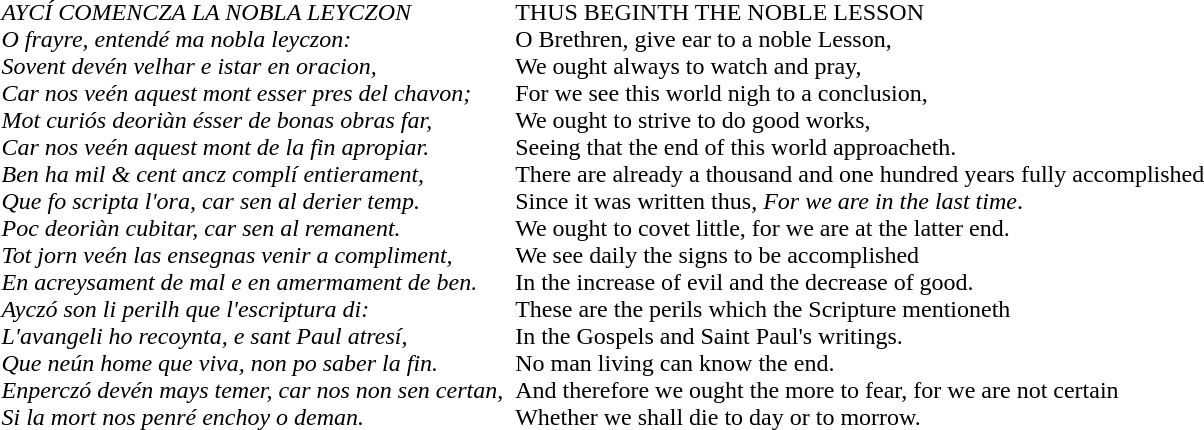<table>
<tr>
<td><br><em>AYCÍ COMENCZA LA NOBLA LEYCZON</em><br><em>O frayre, entendé ma nobla leyczon:</em><br>
<em>Sovent devén velhar e istar en oracion,</em><br>
<em>Car nos veén aquest mont esser pres del chavon;</em><br>
<em>Mot curiós deoriàn ésser de bonas obras far,</em><br>
<em>Car nos veén aquest mont de la fin apropiar.</em><br>
<em>Ben ha mil & cent ancz complí entierament,</em><br>
<em>Que fo scripta l'ora, car sen al derier temp.</em><br>
<em>Poc deoriàn cubitar, car sen al remanent.</em><br>
<em>Tot jorn veén las ensegnas venir a compliment,</em><br>
<em>En acreysament de mal e en amermament de ben.</em><br>
<em>Ayczó son li perilh que l'escriptura di:</em><br>
<em>L'avangeli ho recoynta, e sant Paul atresí,</em><br>
<em>Que neún home que viva, non po saber la fin.</em><br>
<em>Enperczó devén mays temer, car nos non sen certan,</em><br>
<em>Si la mort nos penré enchoy o deman.</em></td>
<td></td>
<td><br>THUS BEGINTH THE NOBLE LESSON <br>O Brethren, give ear to a noble Lesson,<br>
We ought always to watch and pray,<br>
For we see this world nigh to a conclusion,<br>
We ought to strive to do good works,<br>
Seeing that the end of this world approacheth.<br>
There are already a thousand and one hundred years fully accomplished<br>
Since it was written thus, <em>For we are in the last time</em>.<br>
We ought to covet little, for we are at the latter end.<br>
We see daily the signs to be accomplished<br>
In the increase of evil and the decrease of good.<br>
These are the perils which the Scripture mentioneth<br>
In the Gospels and Saint Paul's writings.<br>
No man living can know the end.<br>
And therefore we ought the more to fear, for we are not certain<br>
Whether we shall die to day or to morrow.</td>
</tr>
</table>
